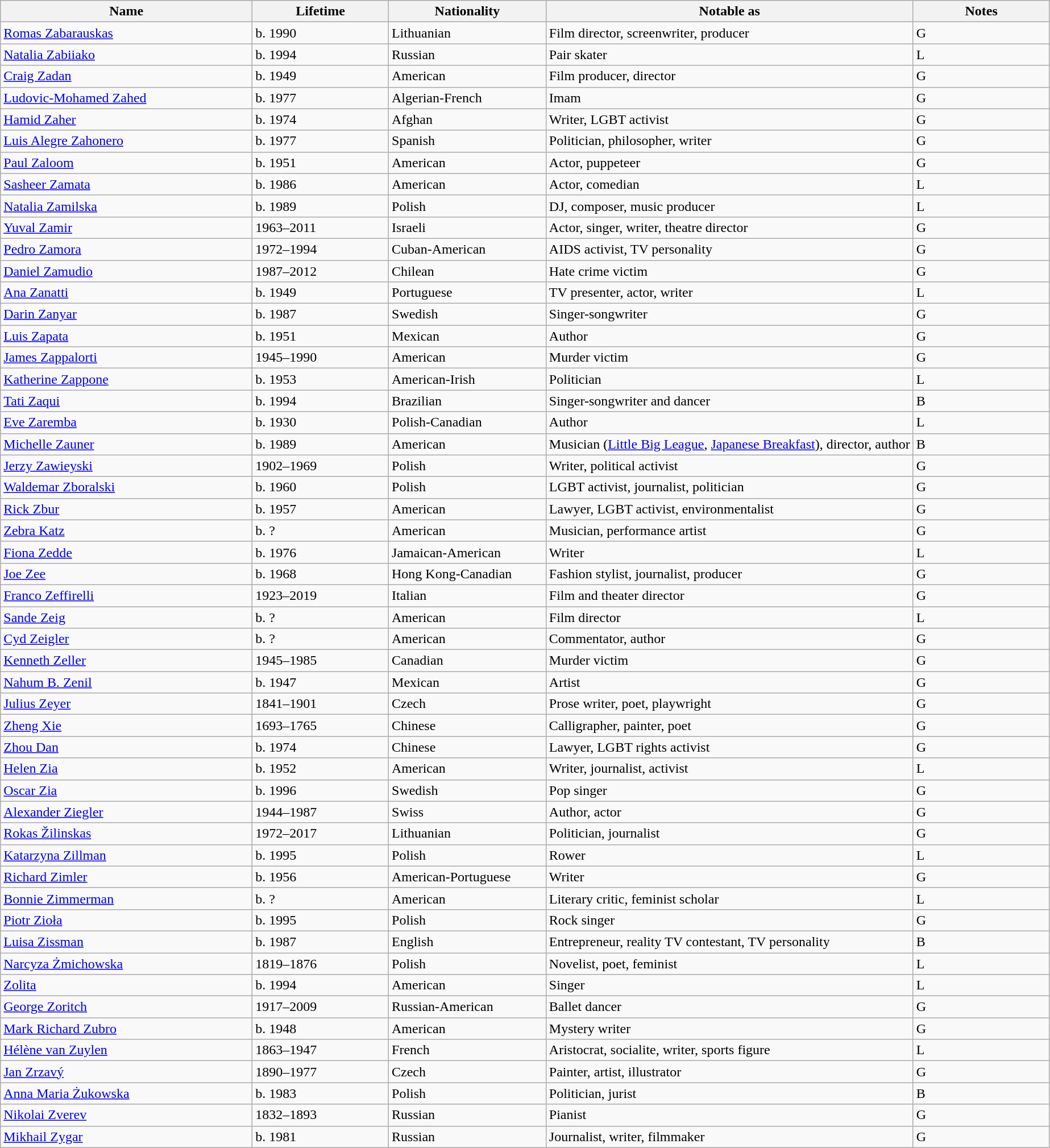<table class="wikitable sortable">
<tr>
<th style="width:24%;">Name</th>
<th style="width:13%;">Lifetime</th>
<th style="width:15%;">Nationality</th>
<th style="width:35%;">Notable as</th>
<th style="width:17%;">Notes</th>
</tr>
<tr>
<td><a href='#'>Romas Zabarauskas</a></td>
<td>b. 1990</td>
<td>Lithuanian</td>
<td>Film director, screenwriter, producer</td>
<td>G</td>
</tr>
<tr>
<td><a href='#'>Natalia Zabiiako</a></td>
<td>b. 1994</td>
<td>Russian</td>
<td>Pair skater</td>
<td>L</td>
</tr>
<tr>
<td><a href='#'>Craig Zadan</a></td>
<td>b. 1949</td>
<td>American</td>
<td>Film producer, director</td>
<td>G</td>
</tr>
<tr>
<td><a href='#'>Ludovic-Mohamed Zahed</a></td>
<td>b. 1977</td>
<td>Algerian-French</td>
<td>Imam</td>
<td>G</td>
</tr>
<tr>
<td><a href='#'>Hamid Zaher</a></td>
<td>b. 1974</td>
<td>Afghan</td>
<td>Writer, LGBT activist</td>
<td>G</td>
</tr>
<tr>
<td><a href='#'>Luis Alegre Zahonero</a></td>
<td>b. 1977</td>
<td>Spanish</td>
<td>Politician, philosopher, writer</td>
<td>G</td>
</tr>
<tr>
<td><a href='#'>Paul Zaloom</a></td>
<td>b. 1951</td>
<td>American</td>
<td>Actor, puppeteer</td>
<td>G</td>
</tr>
<tr>
<td><a href='#'>Sasheer Zamata</a></td>
<td>b. 1986</td>
<td>American</td>
<td>Actor, comedian</td>
<td>L</td>
</tr>
<tr>
<td><a href='#'>Natalia Zamilska</a></td>
<td>b. 1989</td>
<td>Polish</td>
<td>DJ, composer, music producer</td>
<td>L</td>
</tr>
<tr>
<td><a href='#'>Yuval Zamir</a></td>
<td>1963–2011</td>
<td>Israeli</td>
<td>Actor, singer, writer, theatre director</td>
<td>G</td>
</tr>
<tr>
<td><a href='#'>Pedro Zamora</a></td>
<td>1972–1994</td>
<td>Cuban-American</td>
<td>AIDS activist, TV personality</td>
<td>G</td>
</tr>
<tr>
<td><a href='#'>Daniel Zamudio</a></td>
<td>1987–2012</td>
<td>Chilean</td>
<td>Hate crime victim</td>
<td>G</td>
</tr>
<tr>
<td><a href='#'>Ana Zanatti</a></td>
<td>b. 1949</td>
<td>Portuguese</td>
<td>TV presenter, actor, writer</td>
<td>L</td>
</tr>
<tr>
<td><a href='#'>Darin Zanyar</a></td>
<td>b. 1987</td>
<td>Swedish</td>
<td>Singer-songwriter</td>
<td>G</td>
</tr>
<tr>
<td><a href='#'>Luis Zapata</a></td>
<td>b. 1951</td>
<td>Mexican</td>
<td>Author</td>
<td>G</td>
</tr>
<tr>
<td><a href='#'>James Zappalorti</a></td>
<td>1945–1990</td>
<td>American</td>
<td>Murder victim</td>
<td>G</td>
</tr>
<tr>
<td><a href='#'>Katherine Zappone</a></td>
<td>b. 1953</td>
<td>American-Irish</td>
<td>Politician</td>
<td>L</td>
</tr>
<tr>
<td><a href='#'>Tati Zaqui</a></td>
<td>b. 1994</td>
<td>Brazilian</td>
<td>Singer-songwriter and dancer</td>
<td>B</td>
</tr>
<tr>
<td><a href='#'>Eve Zaremba</a></td>
<td>b. 1930</td>
<td>Polish-Canadian</td>
<td>Author</td>
<td>L</td>
</tr>
<tr>
<td><a href='#'>Michelle Zauner</a></td>
<td>b. 1989</td>
<td>American</td>
<td>Musician (<a href='#'>Little Big League</a>, <a href='#'>Japanese Breakfast</a>), director, author</td>
<td>B</td>
</tr>
<tr>
<td><a href='#'>Jerzy Zawieyski</a></td>
<td>1902–1969</td>
<td>Polish</td>
<td>Writer, political activist</td>
<td>G</td>
</tr>
<tr>
<td><a href='#'>Waldemar Zboralski</a></td>
<td>b. 1960</td>
<td>Polish</td>
<td>LGBT activist, journalist, politician</td>
<td>G</td>
</tr>
<tr>
<td><a href='#'>Rick Zbur</a></td>
<td>b. 1957</td>
<td>American</td>
<td>Lawyer, LGBT activist, environmentalist</td>
<td>G</td>
</tr>
<tr>
<td><a href='#'>Zebra Katz</a> </td>
<td>b. ?</td>
<td>American</td>
<td>Musician, performance artist</td>
<td>G</td>
</tr>
<tr>
<td><a href='#'>Fiona Zedde</a></td>
<td>b. 1976</td>
<td>Jamaican-American</td>
<td>Writer</td>
<td>L</td>
</tr>
<tr>
<td><a href='#'>Joe Zee</a></td>
<td>b. 1968</td>
<td>Hong Kong-Canadian</td>
<td>Fashion stylist, journalist, producer</td>
<td>G</td>
</tr>
<tr>
<td><a href='#'>Franco Zeffirelli</a></td>
<td>1923–2019</td>
<td>Italian</td>
<td>Film and theater director</td>
<td>G</td>
</tr>
<tr>
<td><a href='#'>Sande Zeig</a></td>
<td>b. ?</td>
<td>American</td>
<td>Film director</td>
<td>L</td>
</tr>
<tr>
<td><a href='#'>Cyd Zeigler</a></td>
<td>b. ?</td>
<td>American</td>
<td>Commentator, author</td>
<td>G</td>
</tr>
<tr>
<td><a href='#'>Kenneth Zeller</a></td>
<td>1945–1985</td>
<td>Canadian</td>
<td>Murder victim</td>
<td>G</td>
</tr>
<tr>
<td><a href='#'>Nahum B. Zenil</a></td>
<td>b. 1947</td>
<td>Mexican</td>
<td>Artist</td>
<td>G</td>
</tr>
<tr>
<td><a href='#'>Julius Zeyer</a></td>
<td>1841–1901</td>
<td>Czech</td>
<td>Prose writer, poet, playwright</td>
<td>G</td>
</tr>
<tr>
<td><a href='#'>Zheng Xie</a></td>
<td>1693–1765</td>
<td>Chinese</td>
<td>Calligrapher, painter, poet</td>
<td>G</td>
</tr>
<tr>
<td><a href='#'>Zhou Dan</a></td>
<td>b. 1974</td>
<td>Chinese</td>
<td>Lawyer, LGBT rights activist</td>
<td>G</td>
</tr>
<tr>
<td><a href='#'>Helen Zia</a></td>
<td>b. 1952</td>
<td>American</td>
<td>Writer, journalist, activist</td>
<td>L</td>
</tr>
<tr>
<td><a href='#'>Oscar Zia</a></td>
<td>b. 1996</td>
<td>Swedish</td>
<td>Pop singer</td>
<td>G</td>
</tr>
<tr>
<td><a href='#'>Alexander Ziegler</a></td>
<td>1944–1987</td>
<td>Swiss</td>
<td>Author, actor</td>
<td>G</td>
</tr>
<tr>
<td><a href='#'>Rokas Žilinskas</a></td>
<td>1972–2017</td>
<td>Lithuanian</td>
<td>Politician, journalist</td>
<td>G</td>
</tr>
<tr>
<td><a href='#'>Katarzyna Zillman</a></td>
<td>b. 1995</td>
<td>Polish</td>
<td>Rower</td>
<td>L</td>
</tr>
<tr>
<td><a href='#'>Richard Zimler</a></td>
<td>b. 1956</td>
<td>American-Portuguese</td>
<td>Writer</td>
<td>G</td>
</tr>
<tr>
<td><a href='#'>Bonnie Zimmerman</a></td>
<td>b. ?</td>
<td>American</td>
<td>Literary critic, feminist scholar</td>
<td>L</td>
</tr>
<tr>
<td><a href='#'>Piotr Zioła</a></td>
<td>b. 1995</td>
<td>Polish</td>
<td>Rock singer</td>
<td>G</td>
</tr>
<tr>
<td><a href='#'>Luisa Zissman</a></td>
<td>b. 1987</td>
<td>English</td>
<td>Entrepreneur, reality TV contestant, TV personality</td>
<td>B</td>
</tr>
<tr>
<td><a href='#'>Narcyza Żmichowska</a></td>
<td>1819–1876</td>
<td>Polish</td>
<td>Novelist, poet, feminist</td>
<td>L</td>
</tr>
<tr>
<td><a href='#'>Zolita</a></td>
<td>b. 1994</td>
<td>American</td>
<td>Singer</td>
<td>L</td>
</tr>
<tr>
<td><a href='#'>George Zoritch</a></td>
<td>1917–2009</td>
<td>Russian-American</td>
<td>Ballet dancer</td>
<td>G</td>
</tr>
<tr>
<td><a href='#'>Mark Richard Zubro</a></td>
<td>b. 1948</td>
<td>American</td>
<td>Mystery writer</td>
<td>G</td>
</tr>
<tr>
<td><a href='#'>Hélène van Zuylen</a></td>
<td>1863–1947</td>
<td>French</td>
<td>Aristocrat, socialite, writer, sports figure</td>
<td>L</td>
</tr>
<tr>
<td><a href='#'>Jan Zrzavý</a></td>
<td>1890–1977</td>
<td>Czech</td>
<td>Painter, artist, illustrator</td>
<td>G</td>
</tr>
<tr>
<td><a href='#'>Anna Maria Żukowska</a></td>
<td>b. 1983</td>
<td>Polish</td>
<td>Politician, jurist</td>
<td>B</td>
</tr>
<tr>
<td><a href='#'>Nikolai Zverev</a></td>
<td>1832–1893</td>
<td>Russian</td>
<td>Pianist</td>
<td>G</td>
</tr>
<tr>
<td><a href='#'>Mikhail Zygar</a></td>
<td>b. 1981</td>
<td>Russian</td>
<td>Journalist, writer, filmmaker</td>
<td>G</td>
</tr>
</table>
